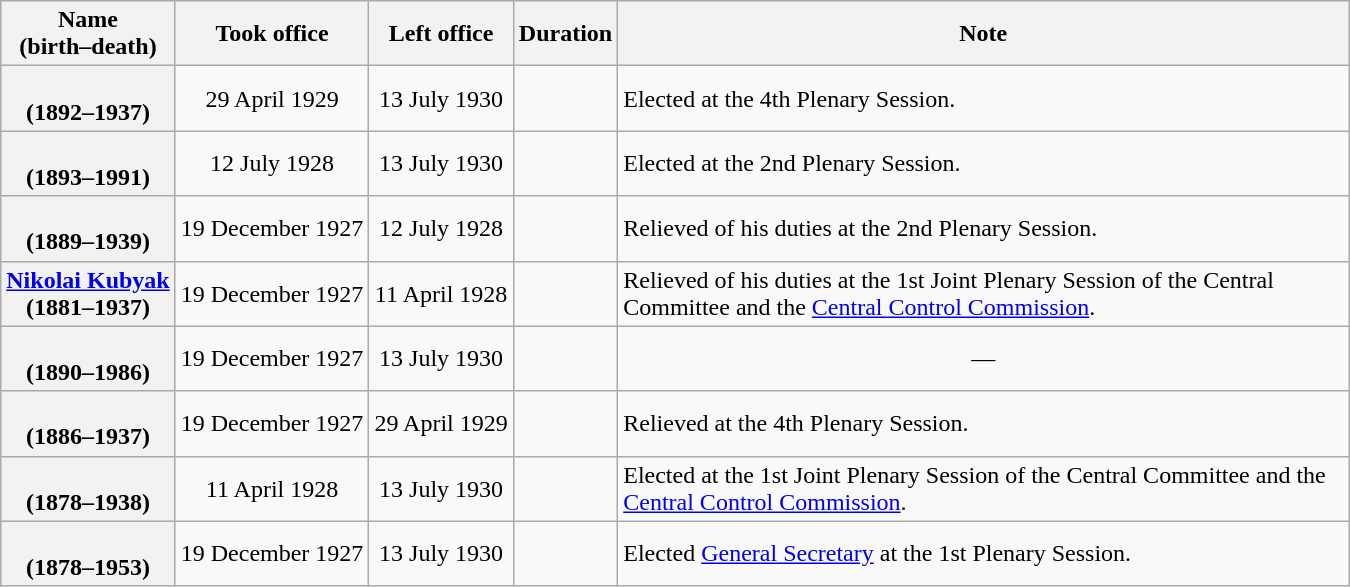<table class="wikitable plainrowheaders sortable" style="text-align:center;" border="1">
<tr>
<th scope="col">Name<br>(birth–death)</th>
<th scope="col">Took office</th>
<th scope="col">Left office</th>
<th scope="col">Duration</th>
<th scope="col" style="width:30em;">Note</th>
</tr>
<tr>
<th scope="row"><br>(1892–1937)</th>
<td>29 April 1929</td>
<td>13 July 1930</td>
<td></td>
<td align="left">Elected at the 4th Plenary Session.</td>
</tr>
<tr>
<th scope="row"><br>(1893–1991)</th>
<td>12 July 1928</td>
<td>13 July 1930</td>
<td></td>
<td align="left">Elected at the 2nd Plenary Session.</td>
</tr>
<tr>
<th scope="row"><br>(1889–1939)</th>
<td>19 December 1927</td>
<td>12 July 1928</td>
<td></td>
<td align="left">Relieved of his duties at the 2nd Plenary Session.</td>
</tr>
<tr>
<th scope="row"><a href='#'>Nikolai Kubyak</a><br>(1881–1937)</th>
<td>19 December 1927</td>
<td>11 April 1928</td>
<td></td>
<td align="left">Relieved of his duties at the 1st Joint Plenary Session of the Central Committee and the <a href='#'>Central Control Commission</a>.</td>
</tr>
<tr>
<th scope="row"><br>(1890–1986)</th>
<td>19 December 1927</td>
<td>13 July 1930</td>
<td></td>
<td>—</td>
</tr>
<tr>
<th scope="row"><br>(1886–1937)</th>
<td>19 December 1927</td>
<td>29 April 1929</td>
<td></td>
<td align="left">Relieved at the 4th Plenary Session.</td>
</tr>
<tr>
<th scope="row"><br>(1878–1938)</th>
<td>11 April 1928</td>
<td>13 July 1930</td>
<td></td>
<td align="left">Elected at the 1st Joint Plenary Session of the Central Committee and the <a href='#'>Central Control Commission</a>.</td>
</tr>
<tr>
<th scope="row"><br>(1878–1953)</th>
<td>19 December 1927</td>
<td>13 July 1930</td>
<td></td>
<td align="left">Elected <a href='#'>General Secretary</a> at the 1st Plenary Session.</td>
</tr>
</table>
